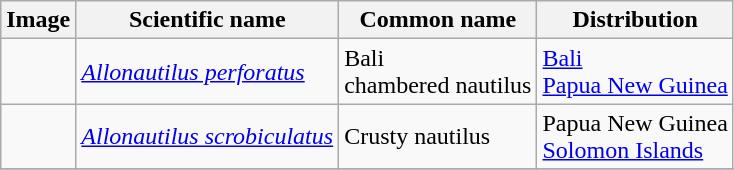<table class="wikitable">
<tr>
<th>Image</th>
<th>Scientific name</th>
<th>Common name</th>
<th>Distribution</th>
</tr>
<tr>
<td></td>
<td><em><a href='#'>Allonautilus perforatus</a></em></td>
<td>Bali <br>chambered nautilus</td>
<td><a href='#'>Bali</a> <br> <a href='#'>Papua New Guinea</a></td>
</tr>
<tr>
<td></td>
<td><em><a href='#'>Allonautilus scrobiculatus</a></em></td>
<td>Crusty nautilus</td>
<td>Papua New Guinea <br> <a href='#'>Solomon Islands</a></td>
</tr>
<tr>
</tr>
</table>
